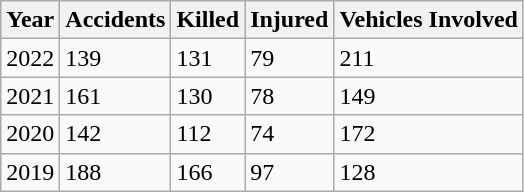<table class = "wikitable sortable">
<tr>
<th>Year</th>
<th>Accidents</th>
<th>Killed</th>
<th>Injured</th>
<th>Vehicles Involved</th>
</tr>
<tr>
<td>2022</td>
<td>139</td>
<td>131</td>
<td>79</td>
<td>211</td>
</tr>
<tr>
<td>2021</td>
<td>161</td>
<td>130</td>
<td>78</td>
<td>149</td>
</tr>
<tr>
<td>2020</td>
<td>142</td>
<td>112</td>
<td>74</td>
<td>172</td>
</tr>
<tr>
<td>2019</td>
<td>188</td>
<td>166</td>
<td>97</td>
<td>128</td>
</tr>
</table>
